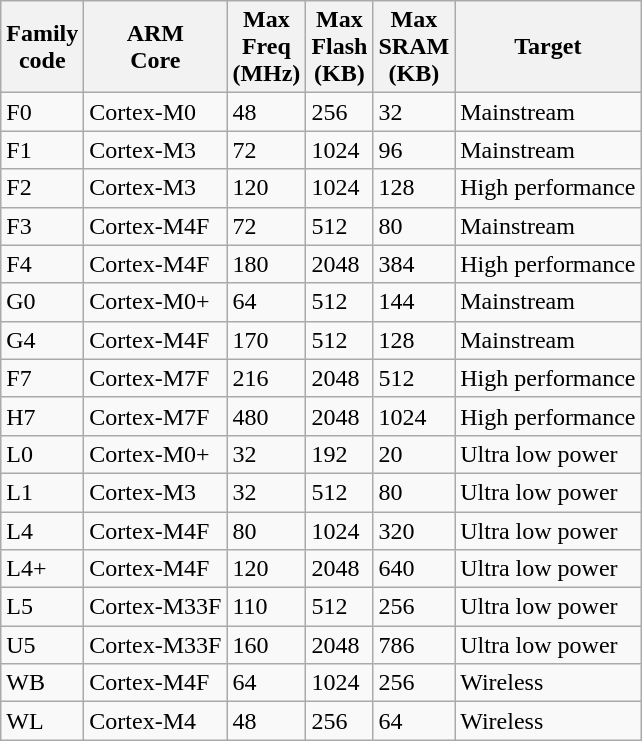<table class="wikitable sortable">
<tr>
<th scope="col">Family<br>code</th>
<th scope="col">ARM<br>Core</th>
<th scope="col">Max<br>Freq<br>(MHz)</th>
<th scope="col">Max<br>Flash<br>(KB)</th>
<th scope="col">Max<br>SRAM<br>(KB)</th>
<th scope="col" class="unsortable">Target</th>
</tr>
<tr>
<td>F0</td>
<td>Cortex-M0</td>
<td>48</td>
<td>256</td>
<td>32</td>
<td>Mainstream</td>
</tr>
<tr>
<td>F1</td>
<td>Cortex-M3</td>
<td>72</td>
<td>1024</td>
<td>96</td>
<td>Mainstream</td>
</tr>
<tr>
<td>F2</td>
<td>Cortex-M3</td>
<td>120</td>
<td>1024</td>
<td>128</td>
<td>High performance</td>
</tr>
<tr>
<td>F3</td>
<td>Cortex-M4F</td>
<td>72</td>
<td>512</td>
<td>80</td>
<td>Mainstream</td>
</tr>
<tr>
<td>F4</td>
<td>Cortex-M4F</td>
<td>180</td>
<td>2048</td>
<td>384</td>
<td>High performance</td>
</tr>
<tr>
<td>G0</td>
<td>Cortex-M0+</td>
<td>64</td>
<td>512</td>
<td>144</td>
<td>Mainstream</td>
</tr>
<tr>
<td>G4</td>
<td>Cortex-M4F</td>
<td>170</td>
<td>512</td>
<td>128</td>
<td>Mainstream</td>
</tr>
<tr>
<td>F7</td>
<td>Cortex-M7F</td>
<td>216</td>
<td>2048</td>
<td>512</td>
<td>High performance</td>
</tr>
<tr>
<td>H7</td>
<td>Cortex-M7F</td>
<td>480</td>
<td>2048</td>
<td>1024</td>
<td>High performance</td>
</tr>
<tr>
<td>L0</td>
<td>Cortex-M0+</td>
<td>32</td>
<td>192</td>
<td>20</td>
<td>Ultra low power</td>
</tr>
<tr>
<td>L1</td>
<td>Cortex-M3</td>
<td>32</td>
<td>512</td>
<td>80</td>
<td>Ultra low power</td>
</tr>
<tr>
<td>L4</td>
<td>Cortex-M4F</td>
<td>80</td>
<td>1024</td>
<td>320</td>
<td>Ultra low power</td>
</tr>
<tr>
<td>L4+</td>
<td>Cortex-M4F</td>
<td>120</td>
<td>2048</td>
<td>640</td>
<td>Ultra low power</td>
</tr>
<tr>
<td>L5</td>
<td>Cortex-M33F</td>
<td>110</td>
<td>512</td>
<td>256</td>
<td>Ultra low power</td>
</tr>
<tr>
<td>U5</td>
<td>Cortex-M33F</td>
<td>160</td>
<td>2048</td>
<td>786</td>
<td>Ultra low power</td>
</tr>
<tr>
<td>WB</td>
<td>Cortex-M4F</td>
<td>64</td>
<td>1024</td>
<td>256</td>
<td>Wireless</td>
</tr>
<tr>
<td>WL</td>
<td>Cortex-M4</td>
<td>48</td>
<td>256</td>
<td>64</td>
<td>Wireless</td>
</tr>
</table>
